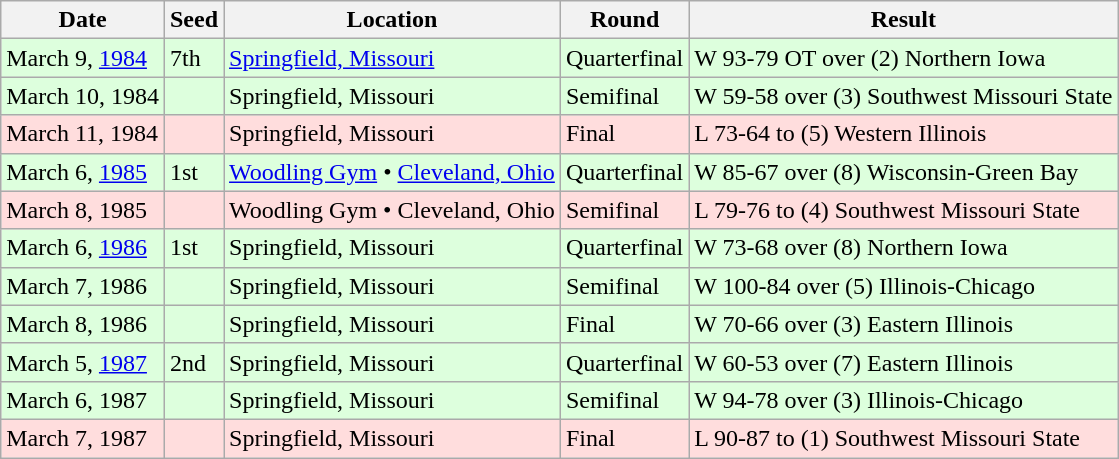<table class="wikitable">
<tr>
<th>Date</th>
<th>Seed</th>
<th>Location</th>
<th>Round</th>
<th>Result</th>
</tr>
<tr style="background:#dfd;">
<td>March 9, <a href='#'>1984</a></td>
<td>7th</td>
<td><a href='#'>Springfield, Missouri</a></td>
<td>Quarterfinal</td>
<td>W 93-79 OT over (2) Northern Iowa</td>
</tr>
<tr style="background:#dfd;">
<td>March 10, 1984</td>
<td></td>
<td>Springfield, Missouri</td>
<td>Semifinal</td>
<td>W 59-58 over (3) Southwest Missouri State</td>
</tr>
<tr style="background:#fdd;">
<td>March 11, 1984</td>
<td></td>
<td>Springfield, Missouri</td>
<td>Final</td>
<td>L 73-64 to (5) Western Illinois</td>
</tr>
<tr style="background:#dfd;">
<td>March 6, <a href='#'>1985</a></td>
<td>1st</td>
<td><a href='#'>Woodling Gym</a> • <a href='#'>Cleveland, Ohio</a></td>
<td>Quarterfinal</td>
<td>W 85-67 over (8) Wisconsin-Green Bay</td>
</tr>
<tr style="background:#fdd;">
<td>March 8, 1985</td>
<td></td>
<td>Woodling Gym • Cleveland, Ohio</td>
<td>Semifinal</td>
<td>L 79-76 to (4) Southwest Missouri State</td>
</tr>
<tr style="background:#dfd;">
<td>March 6, <a href='#'>1986</a></td>
<td>1st</td>
<td>Springfield, Missouri</td>
<td>Quarterfinal</td>
<td>W 73-68 over (8) Northern Iowa</td>
</tr>
<tr style="background:#dfd;">
<td>March 7, 1986</td>
<td></td>
<td>Springfield, Missouri</td>
<td>Semifinal</td>
<td>W 100-84 over (5) Illinois-Chicago</td>
</tr>
<tr style="background:#dfd;">
<td>March 8, 1986</td>
<td></td>
<td>Springfield, Missouri</td>
<td>Final</td>
<td>W 70-66 over (3) Eastern Illinois</td>
</tr>
<tr style="background:#dfd;">
<td>March 5, <a href='#'>1987</a></td>
<td>2nd</td>
<td>Springfield, Missouri</td>
<td>Quarterfinal</td>
<td>W 60-53 over (7) Eastern Illinois</td>
</tr>
<tr style="background:#dfd;">
<td>March 6, 1987</td>
<td></td>
<td>Springfield, Missouri</td>
<td>Semifinal</td>
<td>W 94-78 over (3) Illinois-Chicago</td>
</tr>
<tr style="background:#fdd;">
<td>March 7, 1987</td>
<td></td>
<td>Springfield, Missouri</td>
<td>Final</td>
<td>L 90-87 to (1) Southwest Missouri State</td>
</tr>
</table>
